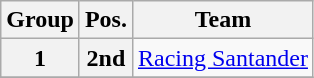<table class="wikitable">
<tr>
<th>Group</th>
<th>Pos.</th>
<th>Team</th>
</tr>
<tr>
<th>1</th>
<th>2nd</th>
<td><a href='#'>Racing Santander</a></td>
</tr>
<tr>
</tr>
</table>
